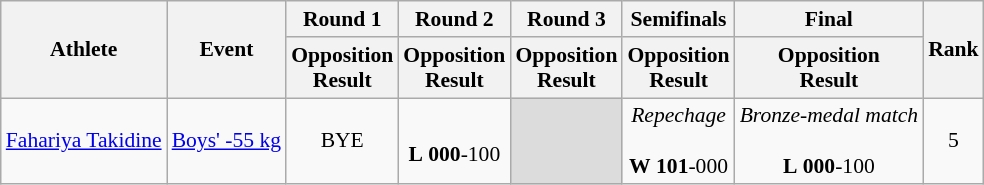<table class="wikitable" border="1" style="font-size:90%">
<tr>
<th rowspan=2>Athlete</th>
<th rowspan=2>Event</th>
<th>Round 1</th>
<th>Round 2</th>
<th>Round 3</th>
<th>Semifinals</th>
<th>Final</th>
<th rowspan=2>Rank</th>
</tr>
<tr>
<th>Opposition<br>Result</th>
<th>Opposition<br>Result</th>
<th>Opposition<br>Result</th>
<th>Opposition<br>Result</th>
<th>Opposition<br>Result</th>
</tr>
<tr>
<td><a href='#'>Fahariya Takidine</a></td>
<td><a href='#'>Boys' -55 kg</a></td>
<td align=center>BYE</td>
<td align=center> <br> <strong>L</strong> <strong>000</strong>-100</td>
<td bgcolor=#DCDCDC></td>
<td align=center><em>Repechage</em><br> <br> <strong>W</strong> <strong>101</strong>-000</td>
<td align=center><em>Bronze-medal match</em><br> <br> <strong>L</strong> <strong>000</strong>-100</td>
<td align=center>5</td>
</tr>
</table>
